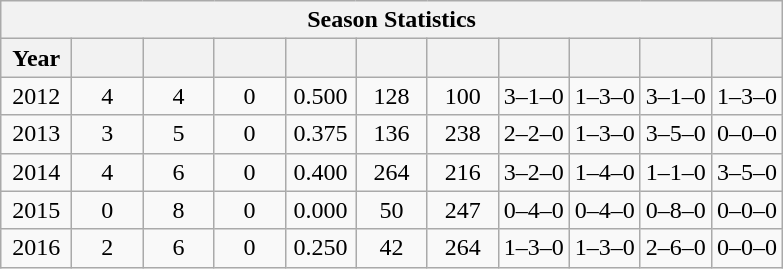<table class="wikitable" style="text-align:center">
<tr>
<th colspan="11" style="vertical-align:middle;">Season Statistics</th>
</tr>
<tr>
<th width="40">Year</th>
<th width="40"></th>
<th width="40"></th>
<th width="40"></th>
<th width="40"></th>
<th width="40"></th>
<th width="40"></th>
<th width="40"></th>
<th width="40"></th>
<th width="40"></th>
<th width="40"></th>
</tr>
<tr>
<td>2012</td>
<td>4</td>
<td>4</td>
<td>0</td>
<td>0.500</td>
<td>128</td>
<td>100</td>
<td>3–1–0</td>
<td>1–3–0</td>
<td>3–1–0</td>
<td>1–3–0</td>
</tr>
<tr>
<td>2013</td>
<td>3</td>
<td>5</td>
<td>0</td>
<td>0.375</td>
<td>136</td>
<td>238</td>
<td>2–2–0</td>
<td>1–3–0</td>
<td>3–5–0</td>
<td>0–0–0</td>
</tr>
<tr>
<td>2014</td>
<td>4</td>
<td>6</td>
<td>0</td>
<td>0.400</td>
<td>264</td>
<td>216</td>
<td>3–2–0</td>
<td>1–4–0</td>
<td>1–1–0</td>
<td>3–5–0</td>
</tr>
<tr>
<td>2015</td>
<td>0</td>
<td>8</td>
<td>0</td>
<td>0.000</td>
<td>50</td>
<td>247</td>
<td>0–4–0</td>
<td>0–4–0</td>
<td>0–8–0</td>
<td>0–0–0</td>
</tr>
<tr>
<td>2016</td>
<td>2</td>
<td>6</td>
<td>0</td>
<td>0.250</td>
<td>42</td>
<td>264</td>
<td>1–3–0</td>
<td>1–3–0</td>
<td>2–6–0</td>
<td>0–0–0</td>
</tr>
</table>
